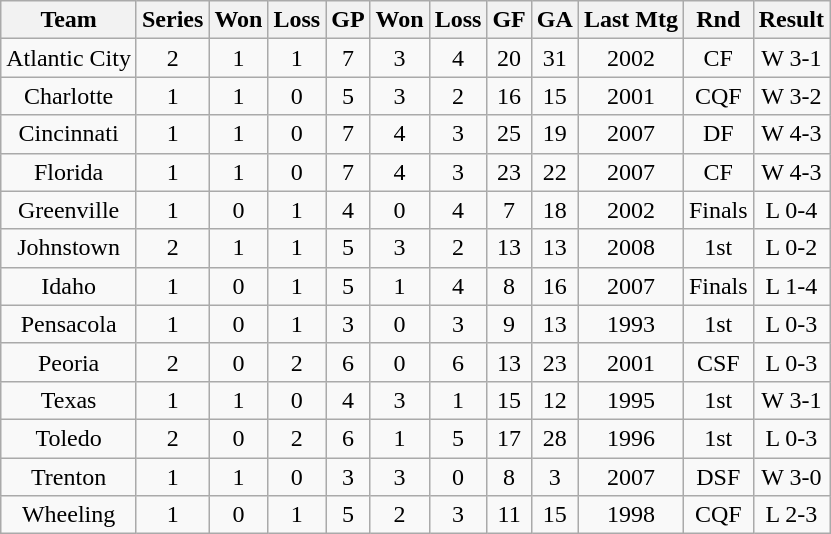<table class="wikitable" style="text-align:center">
<tr>
<th>Team</th>
<th>Series</th>
<th>Won</th>
<th>Loss</th>
<th>GP</th>
<th>Won</th>
<th>Loss</th>
<th>GF</th>
<th>GA</th>
<th>Last Mtg</th>
<th>Rnd</th>
<th>Result</th>
</tr>
<tr>
<td>Atlantic City</td>
<td>2</td>
<td>1</td>
<td>1</td>
<td>7</td>
<td>3</td>
<td>4</td>
<td>20</td>
<td>31</td>
<td>2002</td>
<td>CF</td>
<td>W 3-1</td>
</tr>
<tr>
<td>Charlotte</td>
<td>1</td>
<td>1</td>
<td>0</td>
<td>5</td>
<td>3</td>
<td>2</td>
<td>16</td>
<td>15</td>
<td>2001</td>
<td>CQF</td>
<td>W 3-2</td>
</tr>
<tr>
<td>Cincinnati</td>
<td>1</td>
<td>1</td>
<td>0</td>
<td>7</td>
<td>4</td>
<td>3</td>
<td>25</td>
<td>19</td>
<td>2007</td>
<td>DF</td>
<td>W 4-3</td>
</tr>
<tr>
<td>Florida</td>
<td>1</td>
<td>1</td>
<td>0</td>
<td>7</td>
<td>4</td>
<td>3</td>
<td>23</td>
<td>22</td>
<td>2007</td>
<td>CF</td>
<td>W 4-3</td>
</tr>
<tr>
<td>Greenville</td>
<td>1</td>
<td>0</td>
<td>1</td>
<td>4</td>
<td>0</td>
<td>4</td>
<td>7</td>
<td>18</td>
<td>2002</td>
<td>Finals</td>
<td>L 0-4</td>
</tr>
<tr>
<td>Johnstown</td>
<td>2</td>
<td>1</td>
<td>1</td>
<td>5</td>
<td>3</td>
<td>2</td>
<td>13</td>
<td>13</td>
<td>2008</td>
<td>1st</td>
<td>L 0-2</td>
</tr>
<tr>
<td>Idaho</td>
<td>1</td>
<td>0</td>
<td>1</td>
<td>5</td>
<td>1</td>
<td>4</td>
<td>8</td>
<td>16</td>
<td>2007</td>
<td>Finals</td>
<td>L 1-4</td>
</tr>
<tr>
<td>Pensacola</td>
<td>1</td>
<td>0</td>
<td>1</td>
<td>3</td>
<td>0</td>
<td>3</td>
<td>9</td>
<td>13</td>
<td>1993</td>
<td>1st</td>
<td>L 0-3</td>
</tr>
<tr>
<td>Peoria</td>
<td>2</td>
<td>0</td>
<td>2</td>
<td>6</td>
<td>0</td>
<td>6</td>
<td>13</td>
<td>23</td>
<td>2001</td>
<td>CSF</td>
<td>L 0-3</td>
</tr>
<tr>
<td>Texas</td>
<td>1</td>
<td>1</td>
<td>0</td>
<td>4</td>
<td>3</td>
<td>1</td>
<td>15</td>
<td>12</td>
<td>1995</td>
<td>1st</td>
<td>W 3-1</td>
</tr>
<tr>
<td>Toledo</td>
<td>2</td>
<td>0</td>
<td>2</td>
<td>6</td>
<td>1</td>
<td>5</td>
<td>17</td>
<td>28</td>
<td>1996</td>
<td>1st</td>
<td>L 0-3</td>
</tr>
<tr>
<td>Trenton</td>
<td>1</td>
<td>1</td>
<td>0</td>
<td>3</td>
<td>3</td>
<td>0</td>
<td>8</td>
<td>3</td>
<td>2007</td>
<td>DSF</td>
<td>W 3-0</td>
</tr>
<tr>
<td>Wheeling</td>
<td>1</td>
<td>0</td>
<td>1</td>
<td>5</td>
<td>2</td>
<td>3</td>
<td>11</td>
<td>15</td>
<td>1998</td>
<td>CQF</td>
<td>L 2-3</td>
</tr>
</table>
